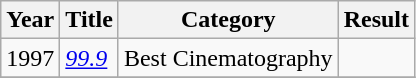<table class="wikitable">
<tr>
<th>Year</th>
<th>Title</th>
<th>Category</th>
<th>Result</th>
</tr>
<tr>
<td>1997</td>
<td><em><a href='#'>99.9</a></em></td>
<td>Best Cinematography</td>
<td></td>
</tr>
<tr>
</tr>
</table>
